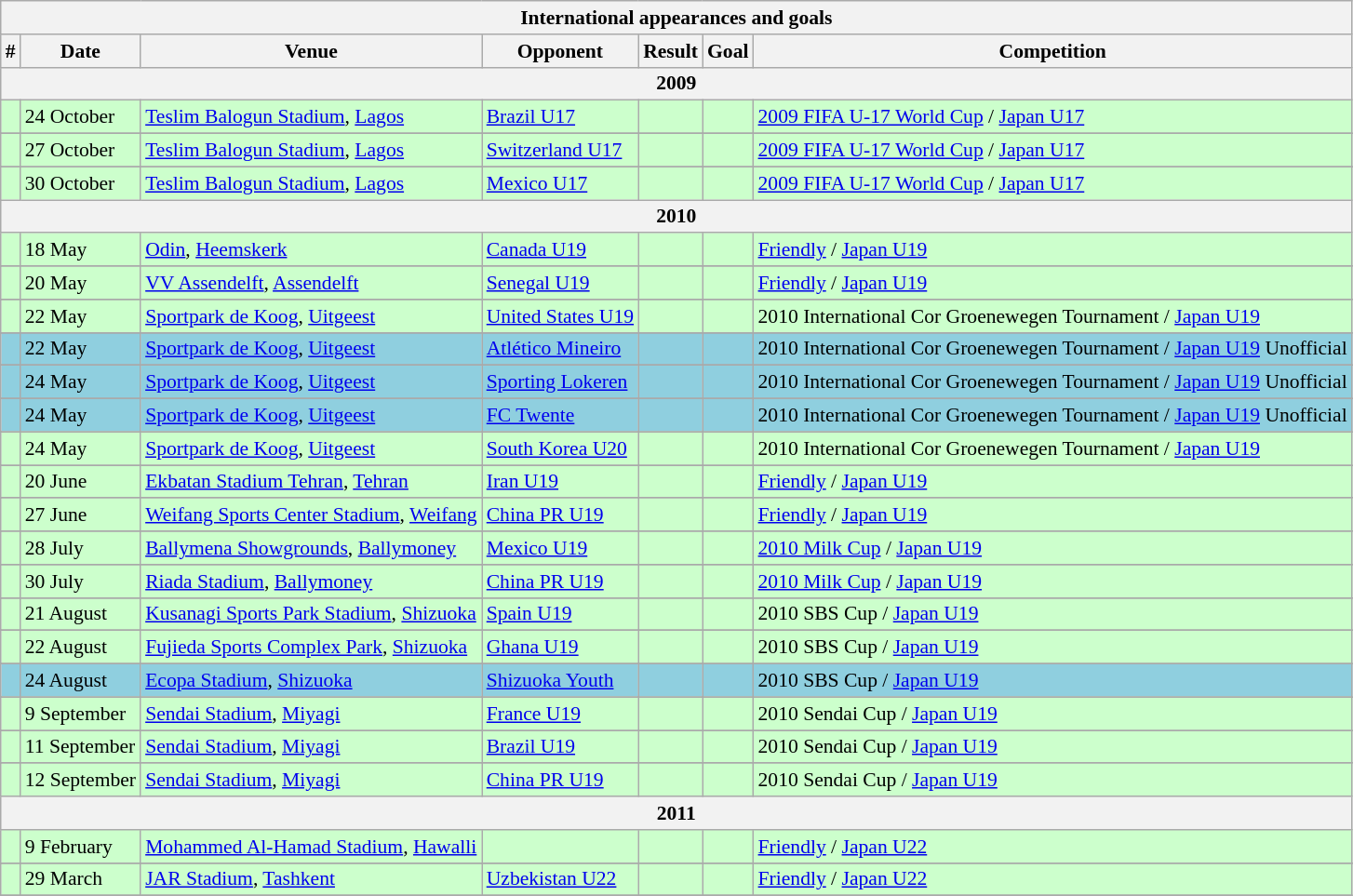<table class="wikitable collapsible collapsed" style="font-size:90%">
<tr>
<th colspan="7"><strong>International appearances and goals</strong></th>
</tr>
<tr>
<th>#</th>
<th>Date</th>
<th>Venue</th>
<th>Opponent</th>
<th>Result</th>
<th>Goal</th>
<th>Competition</th>
</tr>
<tr>
<th colspan="7"><strong>2009</strong></th>
</tr>
<tr style="background:#cfc;">
<td></td>
<td>24 October</td>
<td><a href='#'>Teslim Balogun Stadium</a>, <a href='#'>Lagos</a></td>
<td> <a href='#'>Brazil U17</a></td>
<td></td>
<td></td>
<td><a href='#'>2009 FIFA U-17 World Cup</a> / <a href='#'>Japan U17</a></td>
</tr>
<tr>
</tr>
<tr style="background:#cfc;">
<td></td>
<td>27 October</td>
<td><a href='#'>Teslim Balogun Stadium</a>, <a href='#'>Lagos</a></td>
<td> <a href='#'>Switzerland U17</a></td>
<td></td>
<td></td>
<td><a href='#'>2009 FIFA U-17 World Cup</a> / <a href='#'>Japan U17</a></td>
</tr>
<tr>
</tr>
<tr style="background:#cfc;">
<td></td>
<td>30 October</td>
<td><a href='#'>Teslim Balogun Stadium</a>, <a href='#'>Lagos</a></td>
<td> <a href='#'>Mexico U17</a></td>
<td></td>
<td></td>
<td><a href='#'>2009 FIFA U-17 World Cup</a> / <a href='#'>Japan U17</a></td>
</tr>
<tr>
<th colspan="7"><strong>2010</strong></th>
</tr>
<tr style="background:#cfc;">
<td></td>
<td>18 May</td>
<td><a href='#'>Odin</a>, <a href='#'>Heemskerk</a></td>
<td> <a href='#'>Canada U19</a></td>
<td></td>
<td></td>
<td><a href='#'>Friendly</a> / <a href='#'>Japan U19</a></td>
</tr>
<tr>
</tr>
<tr style="background:#cfc;">
<td></td>
<td>20 May</td>
<td><a href='#'>VV Assendelft</a>, <a href='#'>Assendelft</a></td>
<td> <a href='#'>Senegal U19</a></td>
<td></td>
<td></td>
<td><a href='#'>Friendly</a> / <a href='#'>Japan U19</a></td>
</tr>
<tr>
</tr>
<tr style="background:#cfc;">
<td></td>
<td>22 May</td>
<td><a href='#'>Sportpark de Koog</a>, <a href='#'>Uitgeest</a></td>
<td> <a href='#'>United States U19</a></td>
<td></td>
<td></td>
<td>2010 International Cor Groenewegen Tournament / <a href='#'>Japan U19</a></td>
</tr>
<tr>
</tr>
<tr style="background:#8fcfdf;">
<td></td>
<td>22 May</td>
<td><a href='#'>Sportpark de Koog</a>, <a href='#'>Uitgeest</a></td>
<td> <a href='#'>Atlético Mineiro</a></td>
<td></td>
<td></td>
<td>2010 International Cor Groenewegen Tournament / <a href='#'>Japan U19</a> Unofficial</td>
</tr>
<tr>
</tr>
<tr style="background:#8fcfdf;">
<td></td>
<td>24 May</td>
<td><a href='#'>Sportpark de Koog</a>, <a href='#'>Uitgeest</a></td>
<td> <a href='#'>Sporting Lokeren</a></td>
<td></td>
<td></td>
<td>2010 International Cor Groenewegen Tournament / <a href='#'>Japan U19</a> Unofficial</td>
</tr>
<tr>
</tr>
<tr style="background:#8fcfdf;">
<td></td>
<td>24 May</td>
<td><a href='#'>Sportpark de Koog</a>, <a href='#'>Uitgeest</a></td>
<td> <a href='#'>FC Twente</a></td>
<td></td>
<td></td>
<td>2010 International Cor Groenewegen Tournament / <a href='#'>Japan U19</a> Unofficial</td>
</tr>
<tr>
</tr>
<tr style="background:#cfc;">
<td></td>
<td>24 May</td>
<td><a href='#'>Sportpark de Koog</a>, <a href='#'>Uitgeest</a></td>
<td> <a href='#'>South Korea U20</a></td>
<td></td>
<td></td>
<td>2010 International Cor Groenewegen Tournament / <a href='#'>Japan U19</a></td>
</tr>
<tr>
</tr>
<tr style="background:#cfc;">
<td></td>
<td>20 June</td>
<td><a href='#'>Ekbatan Stadium Tehran</a>, <a href='#'>Tehran</a></td>
<td> <a href='#'>Iran U19</a></td>
<td></td>
<td></td>
<td><a href='#'>Friendly</a> / <a href='#'>Japan U19</a></td>
</tr>
<tr>
</tr>
<tr style="background:#cfc;">
<td></td>
<td>27 June</td>
<td><a href='#'>Weifang Sports Center Stadium</a>, <a href='#'>Weifang</a></td>
<td> <a href='#'>China PR U19</a></td>
<td></td>
<td></td>
<td><a href='#'>Friendly</a> / <a href='#'>Japan U19</a></td>
</tr>
<tr>
</tr>
<tr style="background:#cfc;">
<td></td>
<td>28 July</td>
<td><a href='#'>Ballymena Showgrounds</a>, <a href='#'>Ballymoney</a></td>
<td> <a href='#'>Mexico U19</a></td>
<td></td>
<td></td>
<td><a href='#'>2010 Milk Cup</a> / <a href='#'>Japan U19</a></td>
</tr>
<tr>
</tr>
<tr style="background:#cfc;">
<td></td>
<td>30 July</td>
<td><a href='#'>Riada Stadium</a>, <a href='#'>Ballymoney</a></td>
<td> <a href='#'>China PR U19</a></td>
<td></td>
<td></td>
<td><a href='#'>2010 Milk Cup</a> / <a href='#'>Japan U19</a></td>
</tr>
<tr>
</tr>
<tr style="background:#cfc;">
<td></td>
<td>21 August</td>
<td><a href='#'>Kusanagi Sports Park Stadium</a>, <a href='#'>Shizuoka</a></td>
<td> <a href='#'>Spain U19</a></td>
<td></td>
<td></td>
<td>2010 SBS Cup / <a href='#'>Japan U19</a></td>
</tr>
<tr>
</tr>
<tr style="background:#cfc;">
<td></td>
<td>22 August</td>
<td><a href='#'>Fujieda Sports Complex Park</a>, <a href='#'>Shizuoka</a></td>
<td> <a href='#'>Ghana U19</a></td>
<td></td>
<td></td>
<td>2010 SBS Cup / <a href='#'>Japan U19</a></td>
</tr>
<tr>
</tr>
<tr style="background:#8fcfdf;">
<td></td>
<td>24 August</td>
<td><a href='#'>Ecopa Stadium</a>, <a href='#'>Shizuoka</a></td>
<td> <a href='#'>Shizuoka Youth</a></td>
<td></td>
<td></td>
<td>2010 SBS Cup / <a href='#'>Japan U19</a></td>
</tr>
<tr>
</tr>
<tr style="background:#cfc;">
<td></td>
<td>9 September</td>
<td><a href='#'>Sendai Stadium</a>, <a href='#'>Miyagi</a></td>
<td> <a href='#'>France U19</a></td>
<td></td>
<td></td>
<td>2010 Sendai Cup / <a href='#'>Japan U19</a></td>
</tr>
<tr>
</tr>
<tr style="background:#cfc;">
<td></td>
<td>11 September</td>
<td><a href='#'>Sendai Stadium</a>, <a href='#'>Miyagi</a></td>
<td> <a href='#'>Brazil U19</a></td>
<td></td>
<td></td>
<td>2010 Sendai Cup / <a href='#'>Japan U19</a></td>
</tr>
<tr>
</tr>
<tr style="background:#cfc;">
<td></td>
<td>12 September</td>
<td><a href='#'>Sendai Stadium</a>, <a href='#'>Miyagi</a></td>
<td> <a href='#'>China PR U19</a></td>
<td></td>
<td></td>
<td>2010 Sendai Cup / <a href='#'>Japan U19</a></td>
</tr>
<tr>
<th colspan="7"><strong>2011</strong></th>
</tr>
<tr style="background:#cfc;">
<td></td>
<td>9 February</td>
<td><a href='#'>Mohammed Al-Hamad Stadium</a>, <a href='#'>Hawalli</a></td>
<td></td>
<td></td>
<td></td>
<td><a href='#'>Friendly</a> / <a href='#'>Japan U22</a></td>
</tr>
<tr>
</tr>
<tr style="background:#cfc;">
<td></td>
<td>29 March</td>
<td><a href='#'>JAR Stadium</a>, <a href='#'>Tashkent</a></td>
<td> <a href='#'>Uzbekistan U22</a></td>
<td></td>
<td></td>
<td><a href='#'>Friendly</a> / <a href='#'>Japan U22</a></td>
</tr>
<tr>
</tr>
</table>
